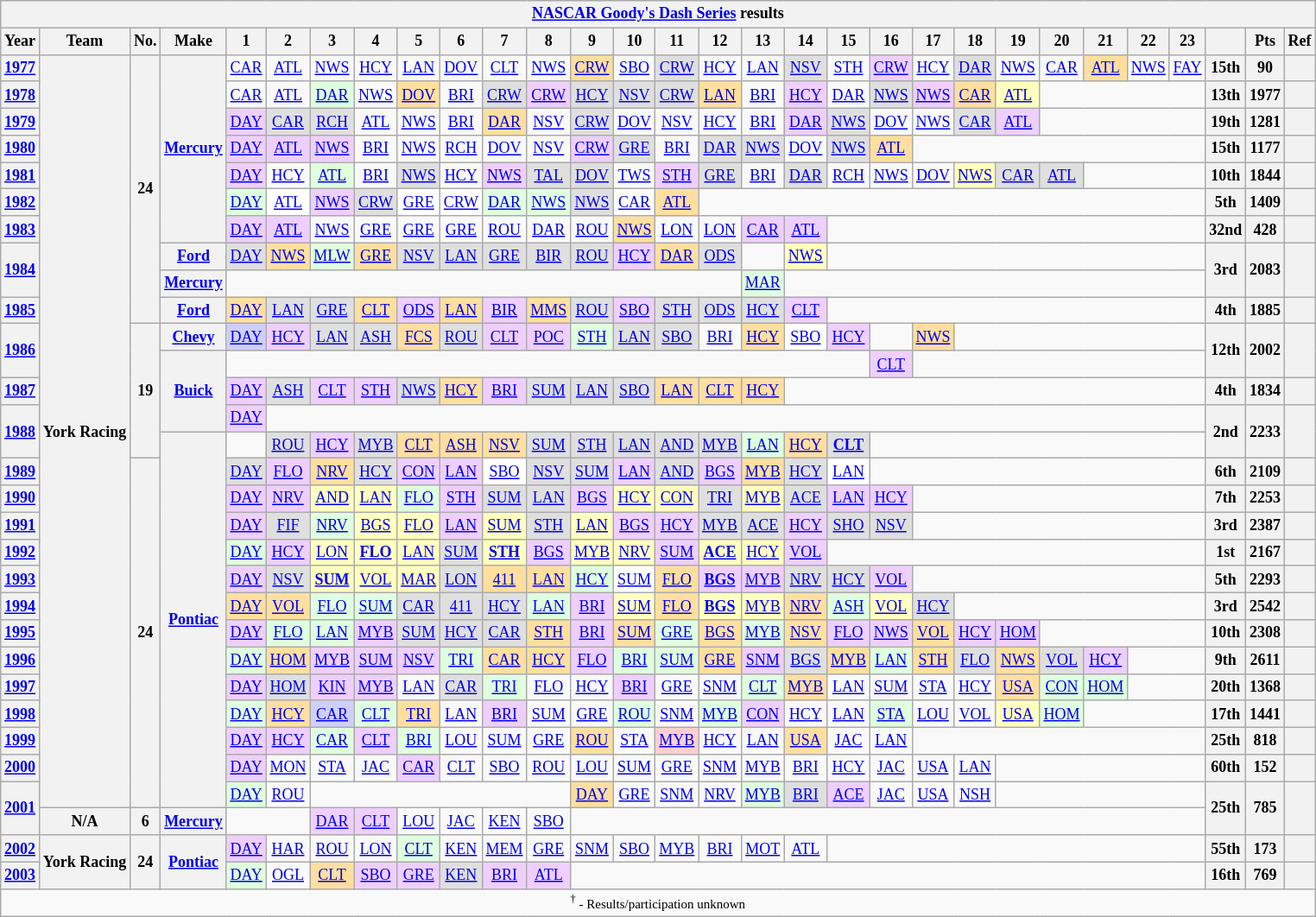<table class="wikitable" style="text-align:center; font-size:75%">
<tr>
<th colspan=32><a href='#'>NASCAR Goody's Dash Series</a> results</th>
</tr>
<tr>
<th>Year</th>
<th>Team</th>
<th>No.</th>
<th>Make</th>
<th>1</th>
<th>2</th>
<th>3</th>
<th>4</th>
<th>5</th>
<th>6</th>
<th>7</th>
<th>8</th>
<th>9</th>
<th>10</th>
<th>11</th>
<th>12</th>
<th>13</th>
<th>14</th>
<th>15</th>
<th>16</th>
<th>17</th>
<th>18</th>
<th>19</th>
<th>20</th>
<th>21</th>
<th>22</th>
<th>23</th>
<th></th>
<th>Pts</th>
<th>Ref</th>
</tr>
<tr>
<th><a href='#'>1977</a></th>
<th rowspan=28>York Racing</th>
<th rowspan=10>24</th>
<th rowspan=7><a href='#'>Mercury</a></th>
<td><a href='#'>CAR</a></td>
<td><a href='#'>ATL</a></td>
<td><a href='#'>NWS</a></td>
<td><a href='#'>HCY</a></td>
<td><a href='#'>LAN</a></td>
<td><a href='#'>DOV</a></td>
<td><a href='#'>CLT</a></td>
<td><a href='#'>NWS</a></td>
<td style="background:#FFDF9F;"><a href='#'>CRW</a><br></td>
<td><a href='#'>SBO</a></td>
<td style="background:#DFDFDF;"><a href='#'>CRW</a><br></td>
<td><a href='#'>HCY</a></td>
<td><a href='#'>LAN</a></td>
<td style="background:#DFDFDF;"><a href='#'>NSV</a><br></td>
<td><a href='#'>STH</a></td>
<td style="background:#EFCFFF;"><a href='#'>CRW</a><br></td>
<td><a href='#'>HCY</a></td>
<td style="background:#DFDFDF;"><a href='#'>DAR</a><br></td>
<td><a href='#'>NWS</a></td>
<td><a href='#'>CAR</a></td>
<td style="background:#FFDF9F;"><a href='#'>ATL</a><br></td>
<td><a href='#'>NWS</a></td>
<td><a href='#'>FAY</a></td>
<th>15th</th>
<th>90</th>
<th></th>
</tr>
<tr>
<th><a href='#'>1978</a></th>
<td><a href='#'>CAR</a></td>
<td><a href='#'>ATL</a></td>
<td style="background:#DFFFDF;"><a href='#'>DAR</a><br></td>
<td><a href='#'>NWS</a></td>
<td style="background:#FFDF9F;"><a href='#'>DOV</a><br></td>
<td><a href='#'>BRI</a></td>
<td style="background:#DFDFDF;"><a href='#'>CRW</a><br></td>
<td style="background:#EFCFFF;"><a href='#'>CRW</a><br></td>
<td style="background:#DFDFDF;"><a href='#'>HCY</a><br></td>
<td style="background:#DFDFDF;"><a href='#'>NSV</a><br></td>
<td style="background:#DFDFDF;"><a href='#'>CRW</a><br></td>
<td style="background:#FFDF9F;"><a href='#'>LAN</a><br></td>
<td><a href='#'>BRI</a></td>
<td style="background:#EFCFFF;"><a href='#'>HCY</a><br></td>
<td><a href='#'>DAR</a></td>
<td style="background:#DFDFDF;"><a href='#'>NWS</a><br></td>
<td style="background:#EFCFFF;"><a href='#'>NWS</a><br></td>
<td style="background:#FFDF9F;"><a href='#'>CAR</a><br></td>
<td style="background:#FFFFBF;"><a href='#'>ATL</a><br></td>
<td colspan=4></td>
<th>13th</th>
<th>1977</th>
<th></th>
</tr>
<tr>
<th><a href='#'>1979</a></th>
<td style="background:#EFCFFF;"><a href='#'>DAY</a><br></td>
<td style="background:#DFDFDF;"><a href='#'>CAR</a><br></td>
<td style="background:#DFDFDF;"><a href='#'>RCH</a><br></td>
<td><a href='#'>ATL</a></td>
<td><a href='#'>NWS</a></td>
<td><a href='#'>BRI</a></td>
<td style="background:#FFDF9F;"><a href='#'>DAR</a><br></td>
<td><a href='#'>NSV</a></td>
<td style="background:#DFDFDF;"><a href='#'>CRW</a><br></td>
<td><a href='#'>DOV</a></td>
<td><a href='#'>NSV</a></td>
<td><a href='#'>HCY</a></td>
<td><a href='#'>BRI</a></td>
<td style="background:#EFCFFF;"><a href='#'>DAR</a><br></td>
<td style="background:#DFDFDF;"><a href='#'>NWS</a><br></td>
<td><a href='#'>DOV</a></td>
<td><a href='#'>NWS</a></td>
<td style="background:#DFDFDF;"><a href='#'>CAR</a><br></td>
<td style="background:#EFCFFF;"><a href='#'>ATL</a><br></td>
<td colspan=4></td>
<th>19th</th>
<th>1281</th>
<th></th>
</tr>
<tr>
<th><a href='#'>1980</a></th>
<td style="background:#EFCFFF;"><a href='#'>DAY</a><br></td>
<td style="background:#EFCFFF;"><a href='#'>ATL</a><br></td>
<td style="background:#EFCFFF;"><a href='#'>NWS</a><br></td>
<td><a href='#'>BRI</a></td>
<td><a href='#'>NWS</a></td>
<td><a href='#'>RCH</a></td>
<td><a href='#'>DOV</a></td>
<td><a href='#'>NSV</a></td>
<td style="background:#EFCFFF;"><a href='#'>CRW</a><br></td>
<td style="background:#DFDFDF;"><a href='#'>GRE</a><br></td>
<td><a href='#'>BRI</a></td>
<td style="background:#DFDFDF;"><a href='#'>DAR</a><br></td>
<td style="background:#DFDFDF;"><a href='#'>NWS</a><br></td>
<td><a href='#'>DOV</a></td>
<td style="background:#DFDFDF;"><a href='#'>NWS</a><br></td>
<td style="background:#FFDF9F;"><a href='#'>ATL</a><br></td>
<td colspan=7></td>
<th>15th</th>
<th>1177</th>
<th></th>
</tr>
<tr>
<th><a href='#'>1981</a></th>
<td style="background:#EFCFFF;"><a href='#'>DAY</a><br></td>
<td><a href='#'>HCY</a></td>
<td style="background:#DFFFDF;"><a href='#'>ATL</a><br></td>
<td><a href='#'>BRI</a></td>
<td style="background:#DFDFDF;"><a href='#'>NWS</a><br></td>
<td><a href='#'>HCY</a></td>
<td style="background:#EFCFFF;"><a href='#'>NWS</a><br></td>
<td style="background:#DFDFDF;"><a href='#'>TAL</a><br></td>
<td style="background:#DFDFDF;"><a href='#'>DOV</a><br></td>
<td><a href='#'>TWS</a></td>
<td style="background:#EFCFFF;"><a href='#'>STH</a><br></td>
<td style="background:#DFDFDF;"><a href='#'>GRE</a><br></td>
<td><a href='#'>BRI</a></td>
<td style="background:#DFDFDF;"><a href='#'>DAR</a><br></td>
<td><a href='#'>RCH</a></td>
<td><a href='#'>NWS</a></td>
<td><a href='#'>DOV</a></td>
<td style="background:#FFFFBF;"><a href='#'>NWS</a><br></td>
<td style="background:#DFDFDF;"><a href='#'>CAR</a><br></td>
<td style="background:#DFDFDF;"><a href='#'>ATL</a><br></td>
<td colspan=3></td>
<th>10th</th>
<th>1844</th>
<th></th>
</tr>
<tr>
<th><a href='#'>1982</a></th>
<td style="background:#DFFFDF;"><a href='#'>DAY</a><br></td>
<td style="background:#FFFFFF;"><a href='#'>ATL</a><br></td>
<td style="background:#EFCFFF;"><a href='#'>NWS</a><br></td>
<td style="background:#DFDFDF;"><a href='#'>CRW</a><br></td>
<td style="background:#FFFFFF;"><a href='#'>GRE</a><br></td>
<td style="background:#FFFFFF;"><a href='#'>CRW</a><br></td>
<td style="background:#DFFFDF;"><a href='#'>DAR</a><br></td>
<td style="background:#DFFFDF;"><a href='#'>NWS</a><br></td>
<td style="background:#DFDFDF;"><a href='#'>NWS</a><br></td>
<td style="background:#FFFFFF;"><a href='#'>CAR</a><br></td>
<td style="background:#FFDF9F;"><a href='#'>ATL</a><br></td>
<td colspan=12></td>
<th>5th</th>
<th>1409</th>
<th></th>
</tr>
<tr>
<th><a href='#'>1983</a></th>
<td style="background:#EFCFFF;"><a href='#'>DAY</a><br></td>
<td style="background:#EFCFFF;"><a href='#'>ATL</a><br></td>
<td><a href='#'>NWS</a></td>
<td><a href='#'>GRE</a></td>
<td><a href='#'>GRE</a></td>
<td><a href='#'>GRE</a></td>
<td><a href='#'>ROU</a></td>
<td><a href='#'>DAR</a></td>
<td><a href='#'>ROU</a></td>
<td style="background:#FFDF9F;"><a href='#'>NWS</a><br></td>
<td><a href='#'>LON</a></td>
<td><a href='#'>LON</a></td>
<td style="background:#EFCFFF;"><a href='#'>CAR</a><br></td>
<td style="background:#EFCFFF;"><a href='#'>ATL</a><br></td>
<td colspan=9></td>
<th>32nd</th>
<th>428</th>
<th></th>
</tr>
<tr>
<th rowspan=2><a href='#'>1984</a></th>
<th><a href='#'>Ford</a></th>
<td style="background:#DFDFDF;"><a href='#'>DAY</a><br></td>
<td style="background:#FFDF9F;"><a href='#'>NWS</a><br></td>
<td style="background:#DFFFDF;"><a href='#'>MLW</a><br></td>
<td style="background:#FFDF9F;"><a href='#'>GRE</a><br></td>
<td style="background:#DFDFDF;"><a href='#'>NSV</a><br></td>
<td style="background:#DFDFDF;"><a href='#'>LAN</a><br></td>
<td style="background:#DFDFDF;"><a href='#'>GRE</a><br></td>
<td style="background:#DFDFDF;"><a href='#'>BIR</a><br></td>
<td style="background:#DFDFDF;"><a href='#'>ROU</a><br></td>
<td style="background:#EFCFFF;"><a href='#'>HCY</a><br></td>
<td style="background:#FFDF9F;"><a href='#'>DAR</a><br></td>
<td style="background:#DFDFDF;"><a href='#'>ODS</a><br></td>
<td></td>
<td style="background:#FFFFBF;"><a href='#'>NWS</a><br></td>
<td colspan=9></td>
<th rowspan=2>3rd</th>
<th rowspan=2>2083</th>
<th rowspan=2></th>
</tr>
<tr>
<th><a href='#'>Mercury</a></th>
<td colspan=12></td>
<td style="background:#DFFFDF;"><a href='#'>MAR</a><br></td>
<td colspan=10></td>
</tr>
<tr>
<th><a href='#'>1985</a></th>
<th><a href='#'>Ford</a></th>
<td style="background:#FFDF9F;"><a href='#'>DAY</a><br></td>
<td style="background:#DFDFDF;"><a href='#'>LAN</a><br></td>
<td style="background:#DFDFDF;"><a href='#'>GRE</a><br></td>
<td style="background:#FFDF9F;"><a href='#'>CLT</a><br></td>
<td style="background:#EFCFFF;"><a href='#'>ODS</a><br></td>
<td style="background:#FFDF9F;"><a href='#'>LAN</a><br></td>
<td style="background:#EFCFFF;"><a href='#'>BIR</a><br></td>
<td style="background:#FFDF9F;"><a href='#'>MMS</a><br></td>
<td style="background:#DFDFDF;"><a href='#'>ROU</a><br></td>
<td style="background:#EFCFFF;"><a href='#'>SBO</a><br></td>
<td style="background:#DFDFDF;"><a href='#'>STH</a><br></td>
<td style="background:#DFDFDF;"><a href='#'>ODS</a><br></td>
<td style="background:#DFDFDF;"><a href='#'>HCY</a><br></td>
<td style="background:#EFCFFF;"><a href='#'>CLT</a><br></td>
<td colspan=9></td>
<th>4th</th>
<th>1885</th>
<th></th>
</tr>
<tr>
<th rowspan=2><a href='#'>1986</a></th>
<th rowspan=5>19</th>
<th><a href='#'>Chevy</a></th>
<td style="background:#CFCFFF;"><a href='#'>DAY</a><br></td>
<td style="background:#EFCFFF;"><a href='#'>HCY</a><br></td>
<td style="background:#DFDFDF;"><a href='#'>LAN</a><br></td>
<td style="background:#DFDFDF;"><a href='#'>ASH</a><br></td>
<td style="background:#FFDF9F;"><a href='#'>FCS</a><br></td>
<td style="background:#DFDFDF;"><a href='#'>ROU</a><br></td>
<td style="background:#EFCFFF;"><a href='#'>CLT</a><br></td>
<td style="background:#EFCFFF;"><a href='#'>POC</a><br></td>
<td style="background:#DFFFDF;"><a href='#'>STH</a><br></td>
<td style="background:#DFDFDF;"><a href='#'>LAN</a><br></td>
<td style="background:#DFDFDF;"><a href='#'>SBO</a><br></td>
<td><a href='#'>BRI</a></td>
<td style="background:#FFDF9F;"><a href='#'>HCY</a><br></td>
<td style="background:#FFFFFF;"><a href='#'>SBO</a><br></td>
<td style="background:#EFCFFF;"><a href='#'>HCY</a><br></td>
<td></td>
<td style="background:#FFDF9F;"><a href='#'>NWS</a><br></td>
<td colspan=6></td>
<th rowspan=2>12th</th>
<th rowspan=2>2002</th>
<th rowspan=2></th>
</tr>
<tr>
<th rowspan=3><a href='#'>Buick</a></th>
<td colspan=15></td>
<td style="background:#EFCFFF;"><a href='#'>CLT</a><br></td>
<td colspan=7></td>
</tr>
<tr>
<th><a href='#'>1987</a></th>
<td style="background:#EFCFFF;"><a href='#'>DAY</a><br></td>
<td style="background:#DFDFDF;"><a href='#'>ASH</a><br></td>
<td style="background:#EFCFFF;"><a href='#'>CLT</a><br></td>
<td style="background:#EFCFFF;"><a href='#'>STH</a><br></td>
<td style="background:#DFDFDF;"><a href='#'>NWS</a><br></td>
<td style="background:#FFDF9F;"><a href='#'>HCY</a><br></td>
<td style="background:#EFCFFF;"><a href='#'>BRI</a><br></td>
<td style="background:#DFDFDF;"><a href='#'>SUM</a><br></td>
<td style="background:#DFDFDF;"><a href='#'>LAN</a><br></td>
<td style="background:#DFDFDF;"><a href='#'>SBO</a><br></td>
<td style="background:#FFDF9F;"><a href='#'>LAN</a><br></td>
<td style="background:#FFDF9F;"><a href='#'>CLT</a><br></td>
<td style="background:#FFDF9F;"><a href='#'>HCY</a><br></td>
<td colspan=10></td>
<th>4th</th>
<th>1834</th>
<th></th>
</tr>
<tr>
<th rowspan=2><a href='#'>1988</a></th>
<td style="background:#EFCFFF;"><a href='#'>DAY</a><br></td>
<td colspan=22></td>
<th rowspan=2>2nd</th>
<th rowspan=2>2233</th>
<th rowspan=2></th>
</tr>
<tr>
<th rowspan=14><a href='#'>Pontiac</a></th>
<td></td>
<td style="background:#DFDFDF;"><a href='#'>ROU</a><br></td>
<td style="background:#EFCFFF;"><a href='#'>HCY</a><br></td>
<td style="background:#DFDFDF;"><a href='#'>MYB</a><br></td>
<td style="background:#FFDF9F;"><a href='#'>CLT</a><br></td>
<td style="background:#FFDF9F;"><a href='#'>ASH</a><br></td>
<td style="background:#FFDF9F;"><a href='#'>NSV</a><br></td>
<td style="background:#DFDFDF;"><a href='#'>SUM</a><br></td>
<td style="background:#DFDFDF;"><a href='#'>STH</a><br></td>
<td style="background:#DFDFDF;"><a href='#'>LAN</a><br></td>
<td style="background:#DFDFDF;"><a href='#'>AND</a><br></td>
<td style="background:#DFDFDF;"><a href='#'>MYB</a><br></td>
<td style="background:#DFFFDF;"><a href='#'>LAN</a><br></td>
<td style="background:#FFDF9F;"><a href='#'>HCY</a><br></td>
<td style="background:#DFDFDF;"><strong><a href='#'>CLT</a></strong><br></td>
<td colspan=8></td>
</tr>
<tr>
<th><a href='#'>1989</a></th>
<th rowspan=13>24</th>
<td style="background:#DFDFDF;"><a href='#'>DAY</a><br></td>
<td style="background:#EFCFFF;"><a href='#'>FLO</a><br></td>
<td style="background:#FFDF9F;"><a href='#'>NRV</a><br></td>
<td style="background:#DFDFDF;"><a href='#'>HCY</a><br></td>
<td style="background:#EFCFFF;"><a href='#'>CON</a><br></td>
<td style="background:#EFCFFF;"><a href='#'>LAN</a><br></td>
<td style="background:#FFFFFF;"><a href='#'>SBO</a><br></td>
<td style="background:#DFDFDF;"><a href='#'>NSV</a><br></td>
<td style="background:#DFDFDF;"><a href='#'>SUM</a><br></td>
<td style="background:#EFCFFF;"><a href='#'>LAN</a><br></td>
<td style="background:#DFDFDF;"><a href='#'>AND</a><br></td>
<td style="background:#EFCFFF;"><a href='#'>BGS</a><br></td>
<td style="background:#FFDF9F;"><a href='#'>MYB</a><br></td>
<td style="background:#DFDFDF;"><a href='#'>HCY</a><br></td>
<td style="background:#FFFFFF;"><a href='#'>LAN</a><br></td>
<td colspan=8></td>
<th>6th</th>
<th>2109</th>
<th></th>
</tr>
<tr>
<th><a href='#'>1990</a></th>
<td style="background:#EFCFFF;"><a href='#'>DAY</a><br></td>
<td style="background:#EFCFFF;"><a href='#'>NRV</a><br></td>
<td style="background:#FFFFBF;"><a href='#'>AND</a><br></td>
<td style="background:#FFFFBF;"><a href='#'>LAN</a><br></td>
<td style="background:#DFFFDF;"><a href='#'>FLO</a><br></td>
<td style="background:#EFCFFF;"><a href='#'>STH</a><br></td>
<td style="background:#DFDFDF;"><a href='#'>SUM</a><br></td>
<td style="background:#DFDFDF;"><a href='#'>LAN</a><br></td>
<td style="background:#EFCFFF;"><a href='#'>BGS</a><br></td>
<td style="background:#FFFFBF;"><a href='#'>HCY</a><br></td>
<td style="background:#FFFFBF;"><a href='#'>CON</a><br></td>
<td style="background:#DFDFDF;"><a href='#'>TRI</a><br></td>
<td style="background:#FFFFBF;"><a href='#'>MYB</a><br></td>
<td style="background:#DFDFDF;"><a href='#'>ACE</a><br></td>
<td style="background:#EFCFFF;"><a href='#'>LAN</a><br></td>
<td style="background:#EFCFFF;"><a href='#'>HCY</a><br></td>
<td colspan=7></td>
<th>7th</th>
<th>2253</th>
<th></th>
</tr>
<tr>
<th><a href='#'>1991</a></th>
<td style="background:#EFCFFF;"><a href='#'>DAY</a><br></td>
<td style="background:#DFDFDF;"><a href='#'>FIF</a><br></td>
<td style="background:#DFFFDF;"><a href='#'>NRV</a><br></td>
<td style="background:#FFFFBF;"><a href='#'>BGS</a><br></td>
<td style="background:#FFFFBF;"><a href='#'>FLO</a><br></td>
<td style="background:#EFCFFF;"><a href='#'>LAN</a><br></td>
<td style="background:#FFFFBF;"><a href='#'>SUM</a><br></td>
<td style="background:#DFDFDF;"><a href='#'>STH</a><br></td>
<td style="background:#FFFFBF;"><a href='#'>LAN</a><br></td>
<td style="background:#EFCFFF;"><a href='#'>BGS</a><br></td>
<td style="background:#EFCFFF;"><a href='#'>HCY</a><br></td>
<td style="background:#DFDFDF;"><a href='#'>MYB</a><br></td>
<td style="background:#DFDFDF;"><a href='#'>ACE</a><br></td>
<td style="background:#EFCFFF;"><a href='#'>HCY</a><br></td>
<td style="background:#DFDFDF;"><a href='#'>SHO</a><br></td>
<td style="background:#DFDFDF;"><a href='#'>NSV</a><br></td>
<td colspan=7></td>
<th>3rd</th>
<th>2387</th>
<th></th>
</tr>
<tr>
<th><a href='#'>1992</a></th>
<td style="background:#DFFFDF;"><a href='#'>DAY</a><br></td>
<td style="background:#EFCFFF;"><a href='#'>HCY</a><br></td>
<td style="background:#FFFFBF;"><a href='#'>LON</a><br></td>
<td style="background:#FFFFBF;"><strong><a href='#'>FLO</a></strong><br></td>
<td style="background:#FFFFBF;"><a href='#'>LAN</a><br></td>
<td style="background:#DFDFDF;"><a href='#'>SUM</a><br></td>
<td style="background:#FFFFBF;"><strong><a href='#'>STH</a></strong><br></td>
<td style="background:#EFCFFF;"><a href='#'>BGS</a><br></td>
<td style="background:#FFFFBF;"><a href='#'>MYB</a><br></td>
<td style="background:#FFFFBF;"><a href='#'>NRV</a><br></td>
<td style="background:#EFCFFF;"><a href='#'>SUM</a><br></td>
<td style="background:#FFFFBF;"><strong><a href='#'>ACE</a></strong><br></td>
<td style="background:#FFFFBF;"><a href='#'>HCY</a><br></td>
<td style="background:#EFCFFF;"><a href='#'>VOL</a><br></td>
<td colspan=9></td>
<th>1st</th>
<th>2167</th>
<th></th>
</tr>
<tr>
<th><a href='#'>1993</a></th>
<td style="background:#EFCFFF;"><a href='#'>DAY</a><br></td>
<td style="background:#DFDFDF;"><a href='#'>NSV</a><br></td>
<td style="background:#FFFFBF;"><strong><a href='#'>SUM</a></strong><br></td>
<td style="background:#FFFFBF;"><a href='#'>VOL</a><br></td>
<td style="background:#FFFFBF;"><a href='#'>MAR</a><br></td>
<td style="background:#DFDFDF;"><a href='#'>LON</a><br></td>
<td style="background:#FFDF9F;"><a href='#'>411</a><br></td>
<td style="background:#FFDF9F;"><a href='#'>LAN</a><br></td>
<td style="background:#DFFFDF;"><a href='#'>HCY</a><br></td>
<td style="background:#FFFFFF;"><a href='#'>SUM</a><br></td>
<td style="background:#FFDF9F;"><a href='#'>FLO</a><br></td>
<td style="background:#EFCFFF;"><strong><a href='#'>BGS</a></strong><br></td>
<td style="background:#EFCFFF;"><a href='#'>MYB</a><br></td>
<td style="background:#DFDFDF;"><a href='#'>NRV</a><br></td>
<td style="background:#DFDFDF;"><a href='#'>HCY</a><br></td>
<td style="background:#EFCFFF;"><a href='#'>VOL</a><br></td>
<td colspan=7></td>
<th>5th</th>
<th>2293</th>
<th></th>
</tr>
<tr>
<th><a href='#'>1994</a></th>
<td style="background:#FFDF9F;"><a href='#'>DAY</a><br></td>
<td style="background:#FFDF9F;"><a href='#'>VOL</a><br></td>
<td style="background:#DFFFDF;"><a href='#'>FLO</a><br></td>
<td style="background:#DFFFDF;"><a href='#'>SUM</a><br></td>
<td style="background:#DFDFDF;"><a href='#'>CAR</a><br></td>
<td style="background:#DFDFDF;"><a href='#'>411</a><br></td>
<td style="background:#DFDFDF;"><a href='#'>HCY</a><br></td>
<td style="background:#DFFFDF;"><a href='#'>LAN</a><br></td>
<td style="background:#EFCFFF;"><a href='#'>BRI</a><br></td>
<td style="background:#FFFFBF;"><a href='#'>SUM</a><br></td>
<td style="background:#FFDF9F;"><a href='#'>FLO</a><br></td>
<td style="background:#FFFFBF;"><strong><a href='#'>BGS</a></strong><br></td>
<td style="background:#FFFFBF;"><a href='#'>MYB</a><br></td>
<td style="background:#FFDF9F;"><a href='#'>NRV</a><br></td>
<td style="background:#DFFFDF;"><a href='#'>ASH</a><br></td>
<td style="background:#FFFFBF;"><a href='#'>VOL</a><br></td>
<td style="background:#DFDFDF;"><a href='#'>HCY</a><br></td>
<td colspan=6></td>
<th>3rd</th>
<th>2542</th>
<th></th>
</tr>
<tr>
<th><a href='#'>1995</a></th>
<td style="background:#EFCFFF;"><a href='#'>DAY</a><br></td>
<td style="background:#DFFFDF;"><a href='#'>FLO</a><br></td>
<td style="background:#DFFFDF;"><a href='#'>LAN</a><br></td>
<td style="background:#EFCFFF;"><a href='#'>MYB</a><br></td>
<td style="background:#DFDFDF;"><a href='#'>SUM</a><br></td>
<td style="background:#DFDFDF;"><a href='#'>HCY</a><br></td>
<td style="background:#DFDFDF;"><a href='#'>CAR</a><br></td>
<td style="background:#FFDF9F;"><a href='#'>STH</a><br></td>
<td style="background:#EFCFFF;"><a href='#'>BRI</a><br></td>
<td style="background:#FFDF9F;"><a href='#'>SUM</a><br></td>
<td style="background:#DFFFDF;"><a href='#'>GRE</a><br></td>
<td style="background:#FFDF9F;"><a href='#'>BGS</a><br></td>
<td style="background:#DFFFDF;"><a href='#'>MYB</a><br></td>
<td style="background:#FFDF9F;"><a href='#'>NSV</a><br></td>
<td style="background:#EFCFFF;"><a href='#'>FLO</a><br></td>
<td style="background:#EFCFFF;"><a href='#'>NWS</a><br></td>
<td style="background:#FFDF9F;"><a href='#'>VOL</a><br></td>
<td style="background:#EFCFFF;"><a href='#'>HCY</a><br></td>
<td style="background:#EFCFFF;"><a href='#'>HOM</a><br></td>
<td colspan=4></td>
<th>10th</th>
<th>2308</th>
<th></th>
</tr>
<tr>
<th><a href='#'>1996</a></th>
<td style="background:#DFFFDF;"><a href='#'>DAY</a><br></td>
<td style="background:#FFDF9F;"><a href='#'>HOM</a><br></td>
<td style="background:#EFCFFF;"><a href='#'>MYB</a><br></td>
<td style="background:#EFCFFF;"><a href='#'>SUM</a><br></td>
<td style="background:#EFCFFF;"><a href='#'>NSV</a><br></td>
<td style="background:#DFFFDF;"><a href='#'>TRI</a><br></td>
<td style="background:#FFDF9F;"><a href='#'>CAR</a><br></td>
<td style="background:#FFDF9F;"><a href='#'>HCY</a><br></td>
<td style="background:#EFCFFF;"><a href='#'>FLO</a><br></td>
<td style="background:#DFFFDF;"><a href='#'>BRI</a><br></td>
<td style="background:#DFFFDF;"><a href='#'>SUM</a><br></td>
<td style="background:#FFDF9F;"><a href='#'>GRE</a><br></td>
<td style="background:#EFCFFF;"><a href='#'>SNM</a><br></td>
<td style="background:#DFDFDF;"><a href='#'>BGS</a><br></td>
<td style="background:#FFDF9F;"><a href='#'>MYB</a><br></td>
<td style="background:#DFFFDF;"><a href='#'>LAN</a><br></td>
<td style="background:#FFDF9F;"><a href='#'>STH</a><br></td>
<td style="background:#DFDFDF;"><a href='#'>FLO</a><br></td>
<td style="background:#FFDF9F;"><a href='#'>NWS</a><br></td>
<td style="background:#DFDFDF;"><a href='#'>VOL</a><br></td>
<td style="background:#EFCFFF;"><a href='#'>HCY</a><br></td>
<td colspan=2></td>
<th>9th</th>
<th>2611</th>
<th></th>
</tr>
<tr>
<th><a href='#'>1997</a></th>
<td style="background:#EFCFFF;"><a href='#'>DAY</a><br></td>
<td style="background:#DFDFDF;"><a href='#'>HOM</a><br></td>
<td style="background:#EFCFFF;"><a href='#'>KIN</a><br></td>
<td style="background:#EFCFFF;"><a href='#'>MYB</a><br></td>
<td><a href='#'>LAN</a></td>
<td style="background:#DFDFDF;"><a href='#'>CAR</a><br></td>
<td style="background:#DFFFDF;"><a href='#'>TRI</a><br></td>
<td><a href='#'>FLO</a></td>
<td><a href='#'>HCY</a></td>
<td style="background:#EFCFFF;"><a href='#'>BRI</a><br></td>
<td><a href='#'>GRE</a></td>
<td><a href='#'>SNM</a></td>
<td style="background:#DFFFDF;"><a href='#'>CLT</a><br></td>
<td style="background:#FFDF9F;"><a href='#'>MYB</a><br></td>
<td><a href='#'>LAN</a></td>
<td><a href='#'>SUM</a></td>
<td><a href='#'>STA</a></td>
<td><a href='#'>HCY</a></td>
<td style="background:#FFDF9F;"><a href='#'>USA</a><br></td>
<td style="background:#DFFFDF;"><a href='#'>CON</a><br></td>
<td style="background:#DFFFDF;"><a href='#'>HOM</a><br></td>
<td colspan=2></td>
<th>20th</th>
<th>1368</th>
<th></th>
</tr>
<tr>
<th><a href='#'>1998</a></th>
<td style="background:#DFFFDF;"><a href='#'>DAY</a><br></td>
<td style="background:#FFDF9F;"><a href='#'>HCY</a><br></td>
<td style="background:#CFCFFF;"><a href='#'>CAR</a><br></td>
<td style="background:#DFFFDF;"><a href='#'>CLT</a><br></td>
<td style="background:#FFDF9F;"><a href='#'>TRI</a><br></td>
<td><a href='#'>LAN</a></td>
<td style="background:#EFCFFF;"><a href='#'>BRI</a><br></td>
<td><a href='#'>SUM</a></td>
<td><a href='#'>GRE</a></td>
<td style="background:#DFFFDF;"><a href='#'>ROU</a><br></td>
<td><a href='#'>SNM</a></td>
<td style="background:#DFFFDF;"><a href='#'>MYB</a><br></td>
<td style="background:#EFCFFF;"><a href='#'>CON</a><br></td>
<td><a href='#'>HCY</a></td>
<td><a href='#'>LAN</a></td>
<td style="background:#DFFFDF;"><a href='#'>STA</a><br></td>
<td><a href='#'>LOU</a></td>
<td><a href='#'>VOL</a></td>
<td style="background:#FFFFBF;"><a href='#'>USA</a><br></td>
<td style="background:#DFFFDF;"><a href='#'>HOM</a><br></td>
<td colspan=3></td>
<th>17th</th>
<th>1441</th>
<th></th>
</tr>
<tr>
<th><a href='#'>1999</a></th>
<td style="background:#EFCFFF;"><a href='#'>DAY</a><br></td>
<td style="background:#EFCFFF;"><a href='#'>HCY</a><br></td>
<td style="background:#DFFFDF;"><a href='#'>CAR</a><br></td>
<td style="background:#EFCFFF;"><a href='#'>CLT</a><br></td>
<td style="background:#DFFFDF;"><a href='#'>BRI</a><br></td>
<td><a href='#'>LOU</a></td>
<td><a href='#'>SUM</a></td>
<td><a href='#'>GRE</a></td>
<td style="background:#FFDF9F;"><a href='#'>ROU</a><br></td>
<td><a href='#'>STA</a></td>
<td style="background:#FFCFCF;"><a href='#'>MYB</a><br></td>
<td><a href='#'>HCY</a></td>
<td><a href='#'>LAN</a></td>
<td style="background:#FFDF9F;"><a href='#'>USA</a><br></td>
<td><a href='#'>JAC</a></td>
<td><a href='#'>LAN</a></td>
<td colspan=7></td>
<th>25th</th>
<th>818</th>
<th></th>
</tr>
<tr>
<th><a href='#'>2000</a></th>
<td style="background:#EFCFFF;"><a href='#'>DAY</a><br></td>
<td><a href='#'>MON</a></td>
<td><a href='#'>STA</a></td>
<td><a href='#'>JAC</a></td>
<td style="background:#EFCFFF;"><a href='#'>CAR</a><br></td>
<td><a href='#'>CLT</a></td>
<td><a href='#'>SBO</a></td>
<td><a href='#'>ROU</a></td>
<td><a href='#'>LOU</a></td>
<td><a href='#'>SUM</a></td>
<td><a href='#'>GRE</a></td>
<td><a href='#'>SNM</a></td>
<td><a href='#'>MYB</a></td>
<td><a href='#'>BRI</a></td>
<td><a href='#'>HCY</a></td>
<td><a href='#'>JAC</a></td>
<td><a href='#'>USA</a></td>
<td><a href='#'>LAN</a></td>
<td colspan=5></td>
<th>60th</th>
<th>152</th>
<th></th>
</tr>
<tr>
<th rowspan=2><a href='#'>2001</a></th>
<td style="background:#DFFFDF;"><a href='#'>DAY</a><br></td>
<td><a href='#'>ROU</a></td>
<td colspan=6></td>
<td style="background:#FFDF9F;"><a href='#'>DAY</a><br></td>
<td><a href='#'>GRE</a></td>
<td><a href='#'>SNM</a></td>
<td><a href='#'>NRV</a></td>
<td style="background:#DFFFDF;"><a href='#'>MYB</a><br></td>
<td style="background:#DFDFDF;"><a href='#'>BRI</a><br></td>
<td style="background:#EFCFFF;"><a href='#'>ACE</a><br></td>
<td><a href='#'>JAC</a></td>
<td><a href='#'>USA</a></td>
<td><a href='#'>NSH</a></td>
<td colspan=5></td>
<th rowspan=2>25th</th>
<th rowspan=2>785</th>
<th rowspan=2></th>
</tr>
<tr>
<th>N/A</th>
<th>6</th>
<th><a href='#'>Mercury</a></th>
<td colspan=2></td>
<td style="background:#EFCFFF;"><a href='#'>DAR</a><br></td>
<td style="background:#EFCFFF;"><a href='#'>CLT</a><br></td>
<td><a href='#'>LOU</a></td>
<td><a href='#'>JAC</a></td>
<td><a href='#'>KEN</a></td>
<td><a href='#'>SBO</a></td>
<td colspan=15></td>
</tr>
<tr>
<th><a href='#'>2002</a></th>
<th rowspan=2>York Racing</th>
<th rowspan=2>24</th>
<th rowspan=2><a href='#'>Pontiac</a></th>
<td style="background:#EFCFFF;"><a href='#'>DAY</a><br></td>
<td><a href='#'>HAR</a></td>
<td><a href='#'>ROU</a></td>
<td><a href='#'>LON</a></td>
<td style="background:#DFFFDF;"><a href='#'>CLT</a><br></td>
<td><a href='#'>KEN</a></td>
<td><a href='#'>MEM</a></td>
<td><a href='#'>GRE</a></td>
<td><a href='#'>SNM</a></td>
<td><a href='#'>SBO</a></td>
<td><a href='#'>MYB</a></td>
<td><a href='#'>BRI</a></td>
<td><a href='#'>MOT</a></td>
<td><a href='#'>ATL</a></td>
<td colspan=9></td>
<th>55th</th>
<th>173</th>
<th></th>
</tr>
<tr>
<th><a href='#'>2003</a></th>
<td style="background:#DFFFDF;"><a href='#'>DAY</a><br></td>
<td><a href='#'>OGL</a></td>
<td style="background:#FFDF9F;"><a href='#'>CLT</a><br></td>
<td style="background:#EFCFFF;"><a href='#'>SBO</a><br></td>
<td style="background:#EFCFFF;"><a href='#'>GRE</a><br></td>
<td style="background:#DFDFDF;"><a href='#'>KEN</a><br></td>
<td style="background:#EFCFFF;"><a href='#'>BRI</a><br></td>
<td style="background:#EFCFFF;"><a href='#'>ATL</a><br></td>
<td colspan=15></td>
<th>16th</th>
<th>769</th>
<th></th>
</tr>
<tr>
<td colspan=35><small><sup>†</sup> - Results/participation unknown</small></td>
</tr>
</table>
